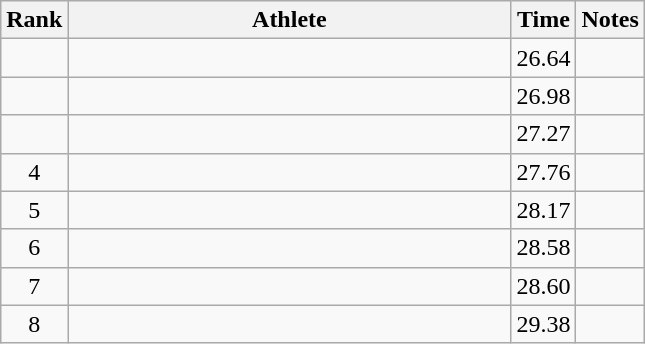<table class="wikitable" style="text-align:center">
<tr>
<th>Rank</th>
<th Style="width:18em">Athlete</th>
<th>Time</th>
<th>Notes</th>
</tr>
<tr>
<td></td>
<td style="text-align:left"></td>
<td>26.64</td>
<td></td>
</tr>
<tr>
<td></td>
<td style="text-align:left"></td>
<td>26.98</td>
<td></td>
</tr>
<tr>
<td></td>
<td style="text-align:left"></td>
<td>27.27</td>
<td></td>
</tr>
<tr>
<td>4</td>
<td style="text-align:left"></td>
<td>27.76</td>
<td></td>
</tr>
<tr>
<td>5</td>
<td style="text-align:left"></td>
<td>28.17</td>
<td></td>
</tr>
<tr>
<td>6</td>
<td style="text-align:left"></td>
<td>28.58</td>
<td></td>
</tr>
<tr>
<td>7</td>
<td style="text-align:left"></td>
<td>28.60</td>
<td></td>
</tr>
<tr>
<td>8</td>
<td style="text-align:left"></td>
<td>29.38</td>
<td></td>
</tr>
</table>
